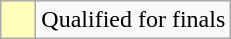<table class=wikitable>
<tr>
<td style=width:1em bgcolor=FFFFBB></td>
<td>Qualified for finals</td>
</tr>
</table>
